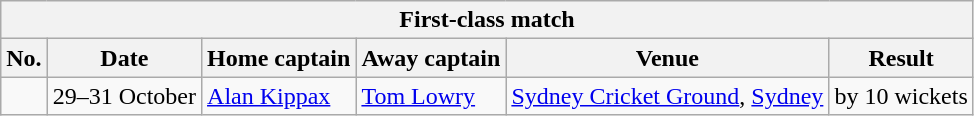<table class="wikitable">
<tr>
<th colspan="9">First-class match</th>
</tr>
<tr>
<th>No.</th>
<th>Date</th>
<th>Home captain</th>
<th>Away captain</th>
<th>Venue</th>
<th>Result</th>
</tr>
<tr>
<td></td>
<td>29–31 October</td>
<td> <a href='#'>Alan Kippax</a></td>
<td><a href='#'>Tom Lowry</a></td>
<td><a href='#'>Sydney Cricket Ground</a>, <a href='#'>Sydney</a></td>
<td> by 10 wickets</td>
</tr>
</table>
